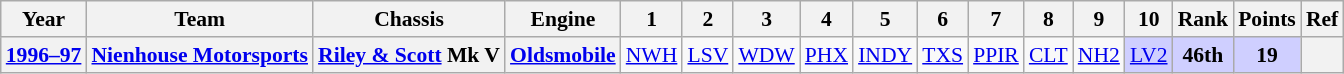<table class="wikitable" style="text-align:center; font-size:90%">
<tr>
<th>Year</th>
<th>Team</th>
<th>Chassis</th>
<th>Engine</th>
<th>1</th>
<th>2</th>
<th>3</th>
<th>4</th>
<th>5</th>
<th>6</th>
<th>7</th>
<th>8</th>
<th>9</th>
<th>10</th>
<th>Rank</th>
<th>Points</th>
<th>Ref</th>
</tr>
<tr>
<th><a href='#'>1996–97</a></th>
<th><a href='#'>Nienhouse Motorsports</a></th>
<th><a href='#'>Riley & Scott</a> Mk V</th>
<th><a href='#'>Oldsmobile</a></th>
<td><a href='#'>NWH</a></td>
<td><a href='#'>LSV</a></td>
<td><a href='#'>WDW</a></td>
<td><a href='#'>PHX</a></td>
<td><a href='#'>INDY</a></td>
<td><a href='#'>TXS</a></td>
<td><a href='#'>PPIR</a></td>
<td><a href='#'>CLT</a></td>
<td><a href='#'>NH2</a></td>
<td style="background:#CFCFFF;"><a href='#'>LV2</a><br></td>
<th style="background:#CFCFFF;">46th</th>
<th style="background:#CFCFFF;">19</th>
<th></th>
</tr>
</table>
